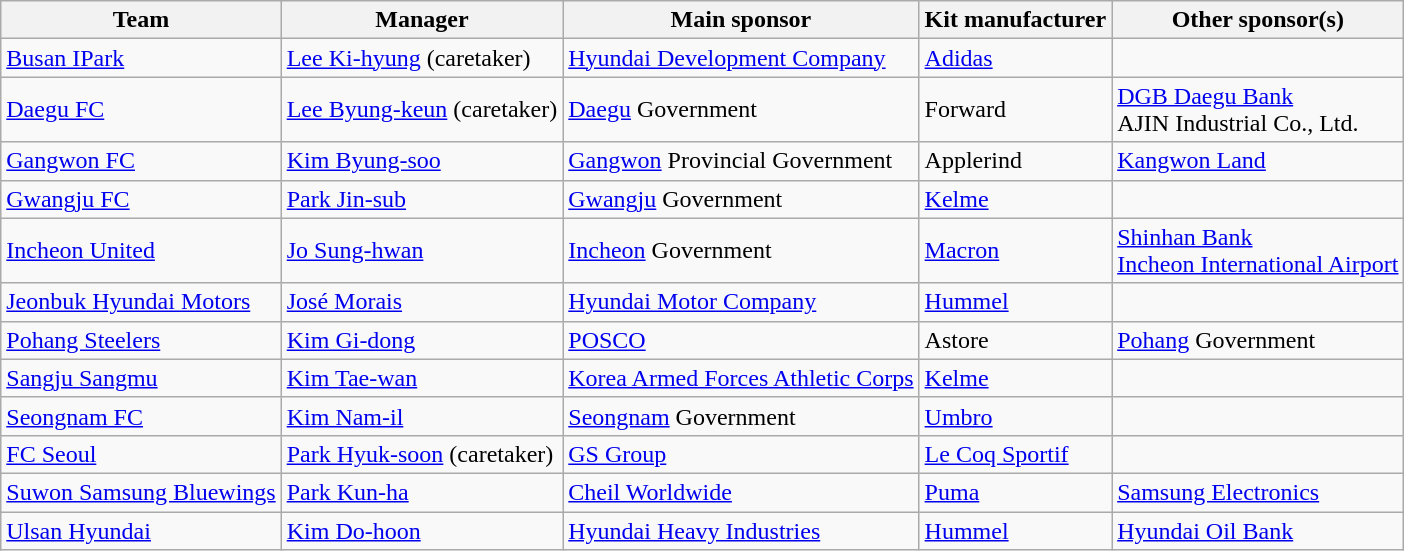<table class="wikitable" style="text-align:left">
<tr>
<th>Team</th>
<th>Manager</th>
<th>Main sponsor</th>
<th>Kit manufacturer</th>
<th>Other sponsor(s)</th>
</tr>
<tr>
<td><a href='#'>Busan IPark</a></td>
<td> <a href='#'>Lee Ki-hyung</a> (caretaker)</td>
<td><a href='#'>Hyundai Development Company</a></td>
<td><a href='#'>Adidas</a></td>
<td></td>
</tr>
<tr>
<td><a href='#'>Daegu FC</a></td>
<td> <a href='#'>Lee Byung-keun</a> (caretaker)</td>
<td><a href='#'>Daegu</a> Government</td>
<td>Forward</td>
<td><a href='#'>DGB Daegu Bank</a><br>AJIN Industrial Co., Ltd.</td>
</tr>
<tr>
<td><a href='#'>Gangwon FC</a></td>
<td> <a href='#'>Kim Byung-soo</a></td>
<td><a href='#'>Gangwon</a> Provincial Government</td>
<td>Applerind</td>
<td><a href='#'>Kangwon Land</a></td>
</tr>
<tr>
<td><a href='#'>Gwangju FC</a></td>
<td> <a href='#'>Park Jin-sub</a></td>
<td><a href='#'>Gwangju</a> Government</td>
<td><a href='#'>Kelme</a></td>
<td></td>
</tr>
<tr>
<td><a href='#'>Incheon United</a></td>
<td> <a href='#'>Jo Sung-hwan</a></td>
<td><a href='#'>Incheon</a> Government</td>
<td><a href='#'>Macron</a></td>
<td><a href='#'>Shinhan Bank</a><br><a href='#'>Incheon International Airport</a></td>
</tr>
<tr>
<td><a href='#'>Jeonbuk Hyundai Motors</a></td>
<td> <a href='#'>José Morais</a></td>
<td><a href='#'>Hyundai Motor Company</a></td>
<td><a href='#'>Hummel</a></td>
<td></td>
</tr>
<tr>
<td><a href='#'>Pohang Steelers</a></td>
<td> <a href='#'>Kim Gi-dong</a></td>
<td><a href='#'>POSCO</a></td>
<td>Astore</td>
<td><a href='#'>Pohang</a> Government</td>
</tr>
<tr>
<td><a href='#'>Sangju Sangmu</a></td>
<td> <a href='#'>Kim Tae-wan</a></td>
<td><a href='#'>Korea Armed Forces Athletic Corps</a></td>
<td><a href='#'>Kelme</a></td>
<td></td>
</tr>
<tr>
<td><a href='#'>Seongnam FC</a></td>
<td> <a href='#'>Kim Nam-il</a></td>
<td><a href='#'>Seongnam</a> Government</td>
<td><a href='#'>Umbro</a></td>
<td></td>
</tr>
<tr>
<td><a href='#'>FC Seoul</a></td>
<td> <a href='#'>Park Hyuk-soon</a> (caretaker)</td>
<td><a href='#'>GS Group</a></td>
<td><a href='#'>Le Coq Sportif</a></td>
<td></td>
</tr>
<tr>
<td><a href='#'>Suwon Samsung Bluewings</a></td>
<td> <a href='#'>Park Kun-ha</a></td>
<td><a href='#'>Cheil Worldwide</a></td>
<td><a href='#'>Puma</a></td>
<td><a href='#'>Samsung Electronics</a></td>
</tr>
<tr>
<td><a href='#'>Ulsan Hyundai</a></td>
<td> <a href='#'>Kim Do-hoon</a></td>
<td><a href='#'>Hyundai Heavy Industries</a></td>
<td><a href='#'>Hummel</a></td>
<td><a href='#'>Hyundai Oil Bank</a></td>
</tr>
</table>
